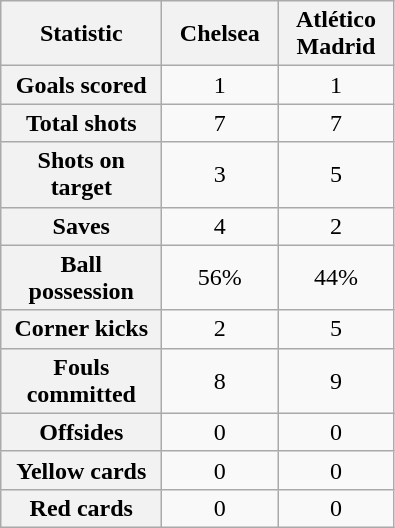<table class="wikitable plainrowheaders" style="text-align:center">
<tr>
<th scope="col" style="width:100px">Statistic</th>
<th scope="col" style="width:70px">Chelsea</th>
<th scope="col" style="width:70px">Atlético Madrid</th>
</tr>
<tr>
<th scope=row>Goals scored</th>
<td>1</td>
<td>1</td>
</tr>
<tr>
<th scope=row>Total shots</th>
<td>7</td>
<td>7</td>
</tr>
<tr>
<th scope=row>Shots on target</th>
<td>3</td>
<td>5</td>
</tr>
<tr>
<th scope=row>Saves</th>
<td>4</td>
<td>2</td>
</tr>
<tr>
<th scope=row>Ball possession</th>
<td>56%</td>
<td>44%</td>
</tr>
<tr>
<th scope=row>Corner kicks</th>
<td>2</td>
<td>5</td>
</tr>
<tr>
<th scope=row>Fouls committed</th>
<td>8</td>
<td>9</td>
</tr>
<tr>
<th scope=row>Offsides</th>
<td>0</td>
<td>0</td>
</tr>
<tr>
<th scope=row>Yellow cards</th>
<td>0</td>
<td>0</td>
</tr>
<tr>
<th scope=row>Red cards</th>
<td>0</td>
<td>0</td>
</tr>
</table>
